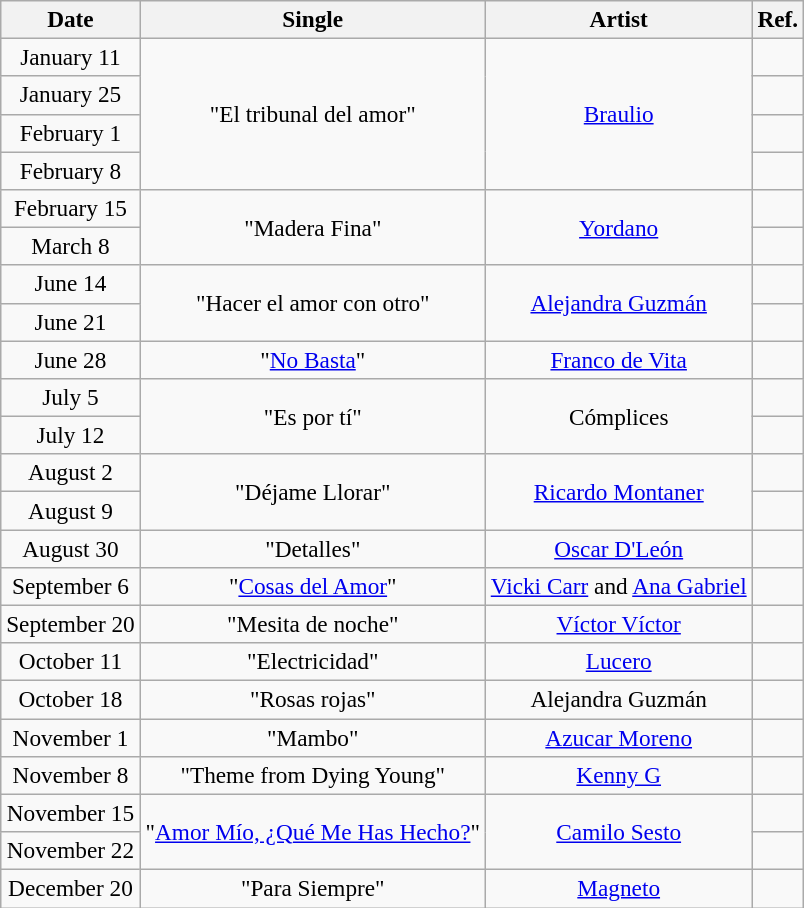<table class="wikitable" style="font-size:97%; text-align:center;">
<tr>
<th>Date</th>
<th>Single</th>
<th>Artist</th>
<th>Ref.</th>
</tr>
<tr>
<td>January 11</td>
<td rowspan="4">"El tribunal del amor"</td>
<td rowspan="4"><a href='#'>Braulio</a></td>
<td></td>
</tr>
<tr>
<td>January 25</td>
<td></td>
</tr>
<tr>
<td>February 1</td>
<td></td>
</tr>
<tr>
<td>February 8</td>
<td></td>
</tr>
<tr>
<td>February 15</td>
<td rowspan="2">"Madera Fina"</td>
<td rowspan="2"><a href='#'>Yordano</a></td>
<td></td>
</tr>
<tr>
<td>March 8</td>
<td></td>
</tr>
<tr>
<td>June 14</td>
<td rowspan="2">"Hacer el amor con otro"</td>
<td rowspan="2"><a href='#'>Alejandra Guzmán</a></td>
<td></td>
</tr>
<tr>
<td>June 21</td>
<td></td>
</tr>
<tr>
<td>June 28</td>
<td>"<a href='#'>No Basta</a>"</td>
<td><a href='#'>Franco de Vita</a></td>
<td></td>
</tr>
<tr>
<td>July 5</td>
<td rowspan="2">"Es por tí"</td>
<td rowspan="2">Cómplices</td>
<td></td>
</tr>
<tr>
<td>July 12</td>
<td></td>
</tr>
<tr>
<td>August 2</td>
<td rowspan="2">"Déjame Llorar"</td>
<td rowspan="2"><a href='#'>Ricardo Montaner</a></td>
<td></td>
</tr>
<tr>
<td>August 9</td>
<td></td>
</tr>
<tr>
<td>August 30</td>
<td>"Detalles"</td>
<td><a href='#'>Oscar D'León</a></td>
<td></td>
</tr>
<tr>
<td>September 6</td>
<td>"<a href='#'>Cosas del Amor</a>"</td>
<td><a href='#'>Vicki Carr</a> and <a href='#'>Ana Gabriel</a></td>
<td></td>
</tr>
<tr>
<td>September 20</td>
<td>"Mesita de noche"</td>
<td><a href='#'>Víctor Víctor</a></td>
<td></td>
</tr>
<tr>
<td>October 11</td>
<td>"Electricidad"</td>
<td><a href='#'>Lucero</a></td>
<td></td>
</tr>
<tr>
<td>October 18</td>
<td>"Rosas rojas"</td>
<td>Alejandra Guzmán</td>
<td></td>
</tr>
<tr>
<td>November 1</td>
<td>"Mambo"</td>
<td><a href='#'>Azucar Moreno</a></td>
<td></td>
</tr>
<tr>
<td>November 8</td>
<td>"Theme from Dying Young"</td>
<td><a href='#'>Kenny G</a></td>
<td></td>
</tr>
<tr>
<td>November 15</td>
<td rowspan="2">"<a href='#'>Amor Mío, ¿Qué Me Has Hecho?</a>"</td>
<td rowspan="2"><a href='#'>Camilo Sesto</a></td>
<td></td>
</tr>
<tr>
<td>November 22</td>
<td></td>
</tr>
<tr>
<td>December 20</td>
<td>"Para Siempre"</td>
<td><a href='#'>Magneto</a></td>
<td></td>
</tr>
</table>
